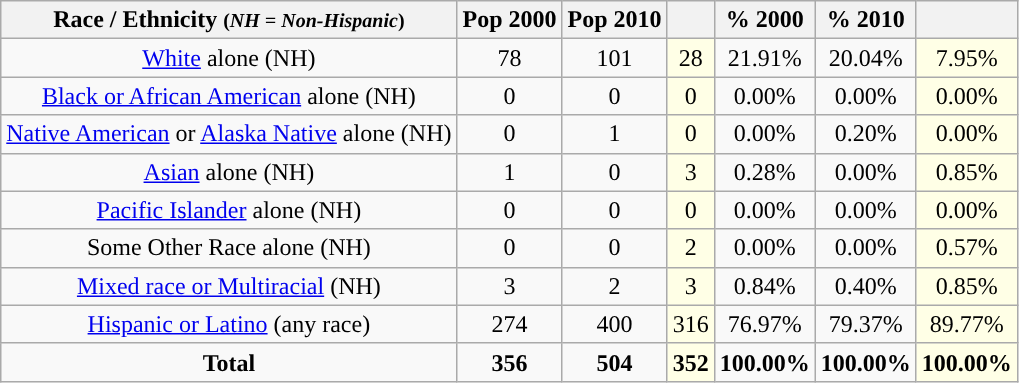<table class="wikitable" style="text-align:center;">
<tr>
<th>Race / Ethnicity <small>(<em>NH = Non-Hispanic</em>)</small></th>
<th>Pop 2000</th>
<th>Pop 2010</th>
<th></th>
<th>% 2000</th>
<th>% 2010</th>
<th></th>
</tr>
<tr>
<td><a href='#'>White</a> alone (NH)</td>
<td>78</td>
<td>101</td>
<td style='background: #ffffe6;'>28</td>
<td>21.91%</td>
<td>20.04%</td>
<td style='background: #ffffe6;'>7.95%</td>
</tr>
<tr>
<td><a href='#'>Black or African American</a> alone (NH)</td>
<td>0</td>
<td>0</td>
<td style='background: #ffffe6;'>0</td>
<td>0.00%</td>
<td>0.00%</td>
<td style='background: #ffffe6;'>0.00%</td>
</tr>
<tr>
<td><a href='#'>Native American</a> or <a href='#'>Alaska Native</a> alone (NH)</td>
<td>0</td>
<td>1</td>
<td style='background: #ffffe6;'>0</td>
<td>0.00%</td>
<td>0.20%</td>
<td style='background: #ffffe6;'>0.00%</td>
</tr>
<tr>
<td><a href='#'>Asian</a> alone (NH)</td>
<td>1</td>
<td>0</td>
<td style='background: #ffffe6;'>3</td>
<td>0.28%</td>
<td>0.00%</td>
<td style='background: #ffffe6;'>0.85%</td>
</tr>
<tr>
<td><a href='#'>Pacific Islander</a> alone (NH)</td>
<td>0</td>
<td>0</td>
<td style='background: #ffffe6;'>0</td>
<td>0.00%</td>
<td>0.00%</td>
<td style='background: #ffffe6;'>0.00%</td>
</tr>
<tr>
<td>Some Other Race alone (NH)</td>
<td>0</td>
<td>0</td>
<td style='background: #ffffe6;'>2</td>
<td>0.00%</td>
<td>0.00%</td>
<td style='background: #ffffe6;'>0.57%</td>
</tr>
<tr>
<td><a href='#'>Mixed race or Multiracial</a> (NH)</td>
<td>3</td>
<td>2</td>
<td style='background: #ffffe6;'>3</td>
<td>0.84%</td>
<td>0.40%</td>
<td style='background: #ffffe6;'>0.85%</td>
</tr>
<tr>
<td><a href='#'>Hispanic or Latino</a> (any race)</td>
<td>274</td>
<td>400</td>
<td style='background: #ffffe6;'>316</td>
<td>76.97%</td>
<td>79.37%</td>
<td style='background: #ffffe6;'>89.77%</td>
</tr>
<tr>
<td><strong>Total</strong></td>
<td><strong>356</strong></td>
<td><strong>504</strong></td>
<td style='background: #ffffe6;'><strong>352</strong></td>
<td><strong>100.00%</strong></td>
<td><strong>100.00%</strong></td>
<td style='background: #ffffe6;'><strong>100.00%</strong></td>
</tr>
</table>
